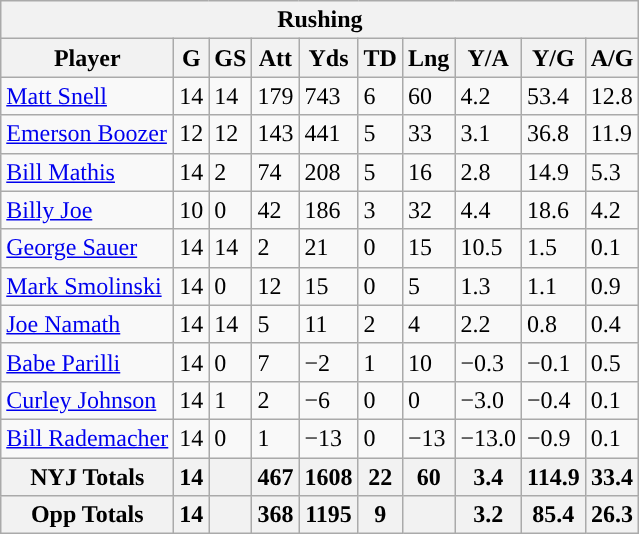<table class="wikitable">
<tr>
<th colspan="10">Rushing</th>
</tr>
<tr>
<th>Player</th>
<th>G</th>
<th>GS</th>
<th>Att</th>
<th>Yds</th>
<th>TD</th>
<th>Lng</th>
<th>Y/A</th>
<th>Y/G</th>
<th>A/G</th>
</tr>
<tr>
<td><a href='#'>Matt Snell</a></td>
<td>14</td>
<td>14</td>
<td>179</td>
<td>743</td>
<td>6</td>
<td>60</td>
<td>4.2</td>
<td>53.4</td>
<td>12.8</td>
</tr>
<tr>
<td><a href='#'>Emerson Boozer</a></td>
<td>12</td>
<td>12</td>
<td>143</td>
<td>441</td>
<td>5</td>
<td>33</td>
<td>3.1</td>
<td>36.8</td>
<td>11.9</td>
</tr>
<tr>
<td><a href='#'>Bill Mathis</a></td>
<td>14</td>
<td>2</td>
<td>74</td>
<td>208</td>
<td>5</td>
<td>16</td>
<td>2.8</td>
<td>14.9</td>
<td>5.3</td>
</tr>
<tr>
<td><a href='#'>Billy Joe</a></td>
<td>10</td>
<td>0</td>
<td>42</td>
<td>186</td>
<td>3</td>
<td>32</td>
<td>4.4</td>
<td>18.6</td>
<td>4.2</td>
</tr>
<tr>
<td><a href='#'>George Sauer</a></td>
<td>14</td>
<td>14</td>
<td>2</td>
<td>21</td>
<td>0</td>
<td>15</td>
<td>10.5</td>
<td>1.5</td>
<td>0.1</td>
</tr>
<tr>
<td><a href='#'>Mark Smolinski</a></td>
<td>14</td>
<td>0</td>
<td>12</td>
<td>15</td>
<td>0</td>
<td>5</td>
<td>1.3</td>
<td>1.1</td>
<td>0.9</td>
</tr>
<tr>
<td><a href='#'>Joe Namath</a></td>
<td>14</td>
<td>14</td>
<td>5</td>
<td>11</td>
<td>2</td>
<td>4</td>
<td>2.2</td>
<td>0.8</td>
<td>0.4</td>
</tr>
<tr>
<td><a href='#'>Babe Parilli</a></td>
<td>14</td>
<td>0</td>
<td>7</td>
<td>−2</td>
<td>1</td>
<td>10</td>
<td>−0.3</td>
<td>−0.1</td>
<td>0.5</td>
</tr>
<tr>
<td><a href='#'>Curley Johnson</a></td>
<td>14</td>
<td>1</td>
<td>2</td>
<td>−6</td>
<td>0</td>
<td>0</td>
<td>−3.0</td>
<td>−0.4</td>
<td>0.1</td>
</tr>
<tr>
<td><a href='#'>Bill Rademacher</a></td>
<td>14</td>
<td>0</td>
<td>1</td>
<td>−13</td>
<td>0</td>
<td>−13</td>
<td>−13.0</td>
<td>−0.9</td>
<td>0.1</td>
</tr>
<tr>
<th><strong>NYJ Totals</strong></th>
<th>14</th>
<th></th>
<th>467</th>
<th>1608</th>
<th>22</th>
<th>60</th>
<th>3.4</th>
<th>114.9</th>
<th>33.4</th>
</tr>
<tr>
<th><strong>Opp Totals</strong></th>
<th>14</th>
<th></th>
<th>368</th>
<th>1195</th>
<th>9</th>
<th></th>
<th>3.2</th>
<th>85.4</th>
<th>26.3</th>
</tr>
</table>
